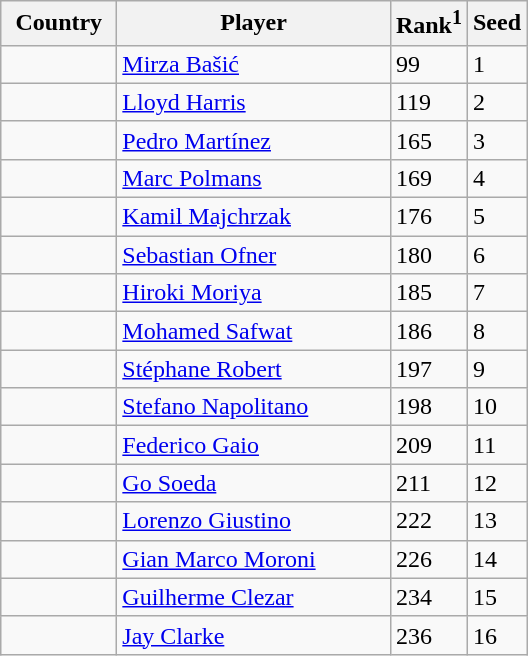<table class="sortable wikitable">
<tr>
<th width="70">Country</th>
<th width="175">Player</th>
<th>Rank<sup>1</sup></th>
<th>Seed</th>
</tr>
<tr>
<td></td>
<td><a href='#'>Mirza Bašić</a></td>
<td>99</td>
<td>1</td>
</tr>
<tr>
<td></td>
<td><a href='#'>Lloyd Harris</a></td>
<td>119</td>
<td>2</td>
</tr>
<tr>
<td></td>
<td><a href='#'>Pedro Martínez</a></td>
<td>165</td>
<td>3</td>
</tr>
<tr>
<td></td>
<td><a href='#'>Marc Polmans</a></td>
<td>169</td>
<td>4</td>
</tr>
<tr>
<td></td>
<td><a href='#'>Kamil Majchrzak</a></td>
<td>176</td>
<td>5</td>
</tr>
<tr>
<td></td>
<td><a href='#'>Sebastian Ofner</a></td>
<td>180</td>
<td>6</td>
</tr>
<tr>
<td></td>
<td><a href='#'>Hiroki Moriya</a></td>
<td>185</td>
<td>7</td>
</tr>
<tr>
<td></td>
<td><a href='#'>Mohamed Safwat</a></td>
<td>186</td>
<td>8</td>
</tr>
<tr>
<td></td>
<td><a href='#'>Stéphane Robert</a></td>
<td>197</td>
<td>9</td>
</tr>
<tr>
<td></td>
<td><a href='#'>Stefano Napolitano</a></td>
<td>198</td>
<td>10</td>
</tr>
<tr>
<td></td>
<td><a href='#'>Federico Gaio</a></td>
<td>209</td>
<td>11</td>
</tr>
<tr>
<td></td>
<td><a href='#'>Go Soeda</a></td>
<td>211</td>
<td>12</td>
</tr>
<tr>
<td></td>
<td><a href='#'>Lorenzo Giustino</a></td>
<td>222</td>
<td>13</td>
</tr>
<tr>
<td></td>
<td><a href='#'>Gian Marco Moroni</a></td>
<td>226</td>
<td>14</td>
</tr>
<tr>
<td></td>
<td><a href='#'>Guilherme Clezar</a></td>
<td>234</td>
<td>15</td>
</tr>
<tr>
<td></td>
<td><a href='#'>Jay Clarke</a></td>
<td>236</td>
<td>16</td>
</tr>
</table>
